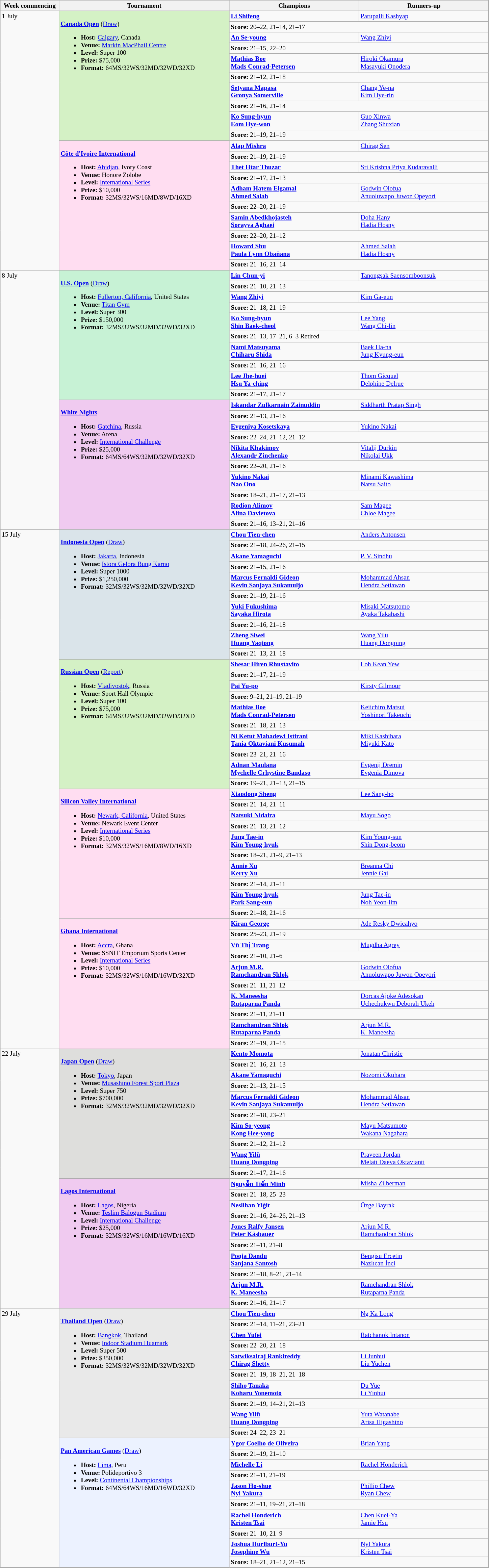<table class=wikitable style=font-size:80%>
<tr>
<th width=110>Week commencing</th>
<th width=330>Tournament</th>
<th width=250>Champions</th>
<th width=250>Runners-up</th>
</tr>
<tr valign=top>
<td rowspan=20>1 July</td>
<td style="background:#D4F1C5;" rowspan="10"><br><strong><a href='#'>Canada Open</a></strong> (<a href='#'>Draw</a>)<ul><li><strong>Host:</strong> <a href='#'>Calgary</a>, Canada</li><li><strong>Venue:</strong> <a href='#'>Markin MacPhail Centre</a></li><li><strong>Level:</strong> Super 100</li><li><strong>Prize:</strong> $75,000</li><li><strong>Format:</strong> 64MS/32WS/32MD/32WD/32XD</li></ul></td>
<td><strong> <a href='#'>Li Shifeng</a></strong></td>
<td> <a href='#'>Parupalli Kashyap</a></td>
</tr>
<tr>
<td colspan=2><strong>Score:</strong> 20–22, 21–14, 21–17</td>
</tr>
<tr valign=top>
<td><strong> <a href='#'>An Se-young</a></strong></td>
<td> <a href='#'>Wang Zhiyi</a></td>
</tr>
<tr>
<td colspan=2><strong>Score:</strong> 21–15, 22–20</td>
</tr>
<tr valign=top>
<td><strong> <a href='#'>Mathias Boe</a><br> <a href='#'>Mads Conrad-Petersen</a></strong></td>
<td> <a href='#'>Hiroki Okamura</a><br> <a href='#'>Masayuki Onodera</a></td>
</tr>
<tr>
<td colspan=2><strong>Score:</strong> 21–12, 21–18</td>
</tr>
<tr valign=top>
<td><strong> <a href='#'>Setyana Mapasa</a><br> <a href='#'>Gronya Somerville</a></strong></td>
<td> <a href='#'>Chang Ye-na</a><br> <a href='#'>Kim Hye-rin</a></td>
</tr>
<tr>
<td colspan=2><strong>Score:</strong> 21–16, 21–14</td>
</tr>
<tr valign=top>
<td><strong> <a href='#'>Ko Sung-hyun</a><br> <a href='#'>Eom Hye-won</a></strong></td>
<td> <a href='#'>Guo Xinwa</a><br> <a href='#'>Zhang Shuxian</a></td>
</tr>
<tr>
<td colspan=2><strong>Score:</strong> 21–19, 21–19</td>
</tr>
<tr valign=top>
<td style="background:#FFDDF1;" rowspan="10"><br><strong><a href='#'>Côte d'Ivoire International</a></strong><ul><li><strong>Host:</strong> <a href='#'>Abidjan</a>, Ivory Coast</li><li><strong>Venue:</strong> Honore Zolobe</li><li><strong>Level:</strong> <a href='#'>International Series</a></li><li><strong>Prize:</strong> $10,000</li><li><strong>Format:</strong> 32MS/32WS/16MD/8WD/16XD</li></ul></td>
<td><strong> <a href='#'>Alap Mishra</a></strong></td>
<td> <a href='#'>Chirag Sen</a></td>
</tr>
<tr>
<td colspan=2><strong>Score:</strong> 21–19, 21–19</td>
</tr>
<tr valign=top>
<td><strong> <a href='#'>Thet Htar Thuzar</a></strong></td>
<td> <a href='#'>Sri Krishna Priya Kudaravalli</a></td>
</tr>
<tr>
<td colspan=2><strong>Score:</strong> 21–17, 21–13</td>
</tr>
<tr valign=top>
<td><strong> <a href='#'>Adham Hatem Elgamal</a><br> <a href='#'>Ahmed Salah</a></strong></td>
<td> <a href='#'>Godwin Olofua</a><br> <a href='#'>Anuoluwapo Juwon Opeyori</a></td>
</tr>
<tr>
<td colspan=2><strong>Score:</strong> 22–20, 21–19</td>
</tr>
<tr valign=top>
<td><strong> <a href='#'>Samin Abedkhojasteh</a><br> <a href='#'>Sorayya Aghaei</a></strong></td>
<td> <a href='#'>Doha Hany</a><br> <a href='#'>Hadia Hosny</a></td>
</tr>
<tr>
<td colspan=2><strong>Score:</strong> 22–20, 21–12</td>
</tr>
<tr valign=top>
<td><strong> <a href='#'>Howard Shu</a><br> <a href='#'>Paula Lynn Obañana</a></strong></td>
<td> <a href='#'>Ahmed Salah</a><br> <a href='#'>Hadia Hosny</a></td>
</tr>
<tr>
<td colspan=2><strong>Score:</strong> 21–16, 21–14</td>
</tr>
<tr valign=top>
<td rowspan=20>8 July</td>
<td style="background:#C7F2D5;" rowspan="10"><br><strong><a href='#'>U.S. Open</a></strong> (<a href='#'>Draw</a>)<ul><li><strong>Host:</strong> <a href='#'>Fullerton, California</a>, United States</li><li><strong>Venue:</strong> <a href='#'>Titan Gym</a></li><li><strong>Level:</strong> Super 300</li><li><strong>Prize:</strong> $150,000</li><li><strong>Format:</strong> 32MS/32WS/32MD/32WD/32XD</li></ul></td>
<td><strong> <a href='#'>Lin Chun-yi</a></strong></td>
<td> <a href='#'>Tanongsak Saensomboonsuk</a></td>
</tr>
<tr>
<td colspan=2><strong>Score:</strong> 21–10, 21–13</td>
</tr>
<tr valign=top>
<td><strong> <a href='#'>Wang Zhiyi</a></strong></td>
<td> <a href='#'>Kim Ga-eun</a></td>
</tr>
<tr>
<td colspan=2><strong>Score:</strong> 21–18, 21–19</td>
</tr>
<tr valign=top>
<td><strong> <a href='#'>Ko Sung-hyun</a><br> <a href='#'>Shin Baek-cheol</a></strong></td>
<td> <a href='#'>Lee Yang</a><br> <a href='#'>Wang Chi-lin</a></td>
</tr>
<tr>
<td colspan=2><strong>Score:</strong> 21–13, 17–21, 6–3 Retired</td>
</tr>
<tr valign=top>
<td><strong> <a href='#'>Nami Matsuyama</a><br> <a href='#'>Chiharu Shida</a></strong></td>
<td> <a href='#'>Baek Ha-na</a><br> <a href='#'>Jung Kyung-eun</a></td>
</tr>
<tr>
<td colspan=2><strong>Score:</strong> 21–16, 21–16</td>
</tr>
<tr valign=top>
<td><strong> <a href='#'>Lee Jhe-huei</a><br> <a href='#'>Hsu Ya-ching</a></strong></td>
<td> <a href='#'>Thom Gicquel</a><br> <a href='#'>Delphine Delrue</a></td>
</tr>
<tr>
<td colspan=2><strong>Score:</strong> 21–17, 21–17</td>
</tr>
<tr valign=top>
<td style="background:#F0CAF0;" rowspan="10"><br><strong><a href='#'>White Nights</a></strong><ul><li><strong>Host:</strong> <a href='#'>Gatchina</a>, Russia</li><li><strong>Venue:</strong> Arena</li><li><strong>Level:</strong> <a href='#'>International Challenge</a></li><li><strong>Prize:</strong> $25,000</li><li><strong>Format:</strong> 64MS/64WS/32MD/32WD/32XD</li></ul></td>
<td><strong> <a href='#'>Iskandar Zulkarnain Zainuddin</a></strong></td>
<td> <a href='#'>Siddharth Pratap Singh</a></td>
</tr>
<tr>
<td colspan=2><strong>Score:</strong> 21–13, 21–16</td>
</tr>
<tr valign=top>
<td><strong> <a href='#'>Evgeniya Kosetskaya</a></strong></td>
<td> <a href='#'>Yukino Nakai</a></td>
</tr>
<tr>
<td colspan=2><strong>Score:</strong> 22–24, 21–12, 21–12</td>
</tr>
<tr valign=top>
<td><strong> <a href='#'>Nikita Khakimov</a><br> <a href='#'>Alexandr Zinchenko</a></strong></td>
<td> <a href='#'>Vitalij Durkin</a><br> <a href='#'>Nikolai Ukk</a></td>
</tr>
<tr>
<td colspan=2><strong>Score:</strong> 22–20, 21–16</td>
</tr>
<tr valign=top>
<td><strong> <a href='#'>Yukino Nakai</a><br> <a href='#'>Nao Ono</a></strong></td>
<td> <a href='#'>Minami Kawashima</a><br> <a href='#'>Natsu Saito</a></td>
</tr>
<tr>
<td colspan=2><strong>Score:</strong> 18–21, 21–17, 21–13</td>
</tr>
<tr valign=top>
<td><strong> <a href='#'>Rodion Alimov</a><br> <a href='#'>Alina Davletova</a></strong></td>
<td> <a href='#'>Sam Magee</a><br> <a href='#'>Chloe Magee</a></td>
</tr>
<tr>
<td colspan=2><strong>Score:</strong> 21–16, 13–21, 21–16</td>
</tr>
<tr valign=top>
<td rowspan=40>15 July</td>
<td style="background:#DAE4EA;" rowspan="10"><br><strong><a href='#'>Indonesia Open</a></strong> (<a href='#'>Draw</a>)<ul><li><strong>Host:</strong> <a href='#'>Jakarta</a>, Indonesia</li><li><strong>Venue:</strong> <a href='#'>Istora Gelora Bung Karno</a></li><li><strong>Level:</strong> Super 1000</li><li><strong>Prize:</strong> $1,250,000</li><li><strong>Format:</strong> 32MS/32WS/32MD/32WD/32XD</li></ul></td>
<td><strong> <a href='#'>Chou Tien-chen</a></strong></td>
<td> <a href='#'>Anders Antonsen</a></td>
</tr>
<tr>
<td colspan=2><strong>Score:</strong> 21–18, 24–26, 21–15</td>
</tr>
<tr valign=top>
<td><strong> <a href='#'>Akane Yamaguchi</a></strong></td>
<td> <a href='#'>P. V. Sindhu</a></td>
</tr>
<tr>
<td colspan=2><strong>Score:</strong> 21–15, 21–16</td>
</tr>
<tr valign=top>
<td><strong> <a href='#'>Marcus Fernaldi Gideon</a><br> <a href='#'>Kevin Sanjaya Sukamuljo</a></strong></td>
<td> <a href='#'>Mohammad Ahsan</a><br> <a href='#'>Hendra Setiawan</a></td>
</tr>
<tr>
<td colspan=2><strong>Score:</strong> 21–19, 21–16</td>
</tr>
<tr valign=top>
<td><strong> <a href='#'>Yuki Fukushima</a><br> <a href='#'>Sayaka Hirota</a></strong></td>
<td> <a href='#'>Misaki Matsutomo</a><br> <a href='#'>Ayaka Takahashi</a></td>
</tr>
<tr>
<td colspan=2><strong>Score:</strong> 21–16, 21–18</td>
</tr>
<tr valign=top>
<td><strong> <a href='#'>Zheng Siwei</a><br> <a href='#'>Huang Yaqiong</a></strong></td>
<td> <a href='#'>Wang Yilü</a><br> <a href='#'>Huang Dongping</a></td>
</tr>
<tr>
<td colspan=2><strong>Score:</strong> 21–13, 21–18</td>
</tr>
<tr valign=top>
<td style="background:#D4F1C5;" rowspan="10"><br><strong><a href='#'>Russian Open</a></strong> (<a href='#'>Report</a>)<ul><li><strong>Host:</strong> <a href='#'>Vladivostok</a>, Russia</li><li><strong>Venue:</strong> Sport Hall Olympic</li><li><strong>Level:</strong> Super 100</li><li><strong>Prize:</strong> $75,000</li><li><strong>Format:</strong> 64MS/32WS/32MD/32WD/32XD</li></ul></td>
<td><strong> <a href='#'>Shesar Hiren Rhustavito</a></strong></td>
<td> <a href='#'>Loh Kean Yew</a></td>
</tr>
<tr>
<td colspan=2><strong>Score:</strong> 21–17, 21–19</td>
</tr>
<tr valign=top>
<td><strong> <a href='#'>Pai Yu-po</a></strong></td>
<td> <a href='#'>Kirsty Gilmour</a></td>
</tr>
<tr>
<td colspan=2><strong>Score:</strong> 9–21, 21–19, 21–19</td>
</tr>
<tr valign=top>
<td><strong> <a href='#'>Mathias Boe</a><br> <a href='#'>Mads Conrad-Petersen</a></strong></td>
<td> <a href='#'>Keiichiro Matsui</a><br> <a href='#'>Yoshinori Takeuchi</a></td>
</tr>
<tr>
<td colspan=2><strong>Score:</strong> 21–18, 21–13</td>
</tr>
<tr valign=top>
<td><strong> <a href='#'>Ni Ketut Mahadewi Istirani</a><br> <a href='#'>Tania Oktaviani Kusumah</a></strong></td>
<td> <a href='#'>Miki Kashihara</a><br> <a href='#'>Miyuki Kato</a></td>
</tr>
<tr>
<td colspan=2><strong>Score:</strong> 23–21, 21–16</td>
</tr>
<tr valign=top>
<td><strong> <a href='#'>Adnan Maulana</a><br> <a href='#'>Mychelle Crhystine Bandaso</a></strong></td>
<td> <a href='#'>Evgenij Dremin</a><br> <a href='#'>Evgenia Dimova</a></td>
</tr>
<tr>
<td colspan=2><strong>Score:</strong> 19–21, 21–13, 21–15</td>
</tr>
<tr valign=top>
<td style="background:#FFDDF1;" rowspan="10"><br><strong><a href='#'>Silicon Valley International</a></strong><ul><li><strong>Host:</strong> <a href='#'>Newark, California</a>, United States</li><li><strong>Venue:</strong> Newark Event Center</li><li><strong>Level:</strong> <a href='#'>International Series</a></li><li><strong>Prize:</strong> $10,000</li><li><strong>Format:</strong> 32MS/32WS/16MD/8WD/16XD</li></ul></td>
<td><strong> <a href='#'>Xiaodong Sheng</a></strong></td>
<td> <a href='#'>Lee Sang-ho</a></td>
</tr>
<tr>
<td colspan=2><strong>Score:</strong> 21–14, 21–11</td>
</tr>
<tr valign=top>
<td><strong> <a href='#'>Natsuki Nidaira</a></strong></td>
<td> <a href='#'>Mayu Sogo</a></td>
</tr>
<tr>
<td colspan=2><strong>Score:</strong> 21–13, 21–12</td>
</tr>
<tr valign=top>
<td><strong> <a href='#'>Jung Tae-in</a><br> <a href='#'>Kim Young-hyuk</a></strong></td>
<td> <a href='#'>Kim Young-sun</a><br> <a href='#'>Shin Dong-beom</a></td>
</tr>
<tr>
<td colspan=2><strong>Score:</strong> 18–21, 21–9, 21–13</td>
</tr>
<tr valign=top>
<td><strong> <a href='#'>Annie Xu</a><br> <a href='#'>Kerry Xu</a></strong></td>
<td> <a href='#'>Breanna Chi</a><br> <a href='#'>Jennie Gai</a></td>
</tr>
<tr>
<td colspan=2><strong>Score:</strong> 21–14, 21–11</td>
</tr>
<tr valign=top>
<td><strong> <a href='#'>Kim Young-hyuk</a><br> <a href='#'>Park Sang-eun</a></strong></td>
<td> <a href='#'>Jung Tae-in</a><br> <a href='#'>Noh Yeon-lim</a></td>
</tr>
<tr>
<td colspan=2><strong>Score:</strong> 21–18, 21–16</td>
</tr>
<tr valign=top>
<td style="background:#FFDDF1;" rowspan="10"><br><strong><a href='#'>Ghana International</a></strong><ul><li><strong>Host:</strong> <a href='#'>Accra</a>, Ghana</li><li><strong>Venue:</strong> SSNIT Emporium Sports Center</li><li><strong>Level:</strong> <a href='#'>International Series</a></li><li><strong>Prize:</strong> $10,000</li><li><strong>Format:</strong> 32MS/32WS/16MD/16WD/32XD</li></ul></td>
<td><strong> <a href='#'>Kiran George</a></strong></td>
<td> <a href='#'>Ade Resky Dwicahyo</a></td>
</tr>
<tr>
<td colspan=2><strong>Score:</strong> 25–23, 21–19</td>
</tr>
<tr valign=top>
<td><strong> <a href='#'>Vũ Thị Trang</a></strong></td>
<td> <a href='#'>Mugdha Agrey</a></td>
</tr>
<tr>
<td colspan=2><strong>Score:</strong> 21–10, 21–6</td>
</tr>
<tr valign=top>
<td><strong> <a href='#'>Arjun M.R.</a><br> <a href='#'>Ramchandran Shlok</a></strong></td>
<td> <a href='#'>Godwin Olofua</a><br> <a href='#'>Anuoluwapo Juwon Opeyori</a></td>
</tr>
<tr>
<td colspan=2><strong>Score:</strong> 21–11, 21–12</td>
</tr>
<tr valign=top>
<td><strong> <a href='#'>K. Maneesha</a><br> <a href='#'>Rutaparna Panda</a></strong></td>
<td> <a href='#'>Dorcas Ajoke Adesokan</a><br> <a href='#'>Uchechukwu Deborah Ukeh</a></td>
</tr>
<tr>
<td colspan=2><strong>Score:</strong> 21–11, 21–11</td>
</tr>
<tr valign=top>
<td><strong> <a href='#'>Ramchandran Shlok</a><br> <a href='#'>Rutaparna Panda</a></strong></td>
<td> <a href='#'>Arjun M.R.</a><br> <a href='#'>K. Maneesha</a></td>
</tr>
<tr>
<td colspan=2><strong>Score:</strong> 21–19, 21–15</td>
</tr>
<tr valign=top>
<td rowspan=20>22 July</td>
<td style="background:#DEDEDC;" rowspan="10"><br><strong><a href='#'>Japan Open</a></strong> (<a href='#'>Draw</a>)<ul><li><strong>Host:</strong> <a href='#'>Tokyo</a>, Japan</li><li><strong>Venue:</strong> <a href='#'>Musashino Forest Sport Plaza</a></li><li><strong>Level:</strong> Super 750</li><li><strong>Prize:</strong> $700,000</li><li><strong>Format:</strong> 32MS/32WS/32MD/32WD/32XD</li></ul></td>
<td><strong> <a href='#'>Kento Momota</a></strong></td>
<td> <a href='#'>Jonatan Christie</a></td>
</tr>
<tr>
<td colspan=2><strong>Score:</strong> 21–16, 21–13</td>
</tr>
<tr valign=top>
<td><strong> <a href='#'>Akane Yamaguchi</a></strong></td>
<td> <a href='#'>Nozomi Okuhara</a></td>
</tr>
<tr>
<td colspan=2><strong>Score:</strong> 21–13, 21–15</td>
</tr>
<tr valign=top>
<td><strong> <a href='#'>Marcus Fernaldi Gideon</a><br> <a href='#'>Kevin Sanjaya Sukamuljo</a></strong></td>
<td> <a href='#'>Mohammad Ahsan</a><br> <a href='#'>Hendra Setiawan</a></td>
</tr>
<tr>
<td colspan=2><strong>Score:</strong> 21–18, 23–21</td>
</tr>
<tr valign=top>
<td><strong> <a href='#'>Kim So-yeong</a><br> <a href='#'>Kong Hee-yong</a></strong></td>
<td> <a href='#'>Mayu Matsumoto</a><br> <a href='#'>Wakana Nagahara</a></td>
</tr>
<tr>
<td colspan=2><strong>Score:</strong> 21–12, 21–12</td>
</tr>
<tr valign=top>
<td><strong> <a href='#'>Wang Yilü</a><br> <a href='#'>Huang Dongping</a></strong></td>
<td> <a href='#'>Praveen Jordan</a><br> <a href='#'>Melati Daeva Oktavianti</a></td>
</tr>
<tr>
<td colspan=2><strong>Score:</strong> 21–17, 21–16</td>
</tr>
<tr valign=top>
<td style="background:#F0CAF0;" rowspan="10"><br><strong><a href='#'>Lagos International</a></strong><ul><li><strong>Host:</strong> <a href='#'>Lagos</a>, Nigeria</li><li><strong>Venue:</strong> <a href='#'>Teslim Balogun Stadium</a></li><li><strong>Level:</strong> <a href='#'>International Challenge</a></li><li><strong>Prize:</strong> $25,000</li><li><strong>Format:</strong> 32MS/32WS/16MD/16WD/16XD</li></ul></td>
<td><strong> <a href='#'>Nguyễn Tiến Minh</a></strong></td>
<td> <a href='#'>Misha Zilberman</a></td>
</tr>
<tr>
<td colspan=2><strong>Score:</strong> 21–18, 25–23</td>
</tr>
<tr valign=top>
<td><strong> <a href='#'>Neslihan Yiğit</a></strong></td>
<td> <a href='#'>Özge Bayrak</a></td>
</tr>
<tr>
<td colspan=2><strong>Score:</strong> 21–16, 24–26, 21–13</td>
</tr>
<tr valign=top>
<td><strong> <a href='#'>Jones Ralfy Jansen</a><br> <a href='#'>Peter Käsbauer</a></strong></td>
<td> <a href='#'>Arjun M.R.</a><br> <a href='#'>Ramchandran Shlok</a></td>
</tr>
<tr>
<td colspan=2><strong>Score:</strong> 21–11, 21–8</td>
</tr>
<tr valign=top>
<td><strong> <a href='#'>Pooja Dandu</a><br> <a href='#'>Sanjana Santosh</a></strong></td>
<td> <a href='#'>Bengisu Erçetin</a><br> <a href='#'>Nazlıcan İnci</a></td>
</tr>
<tr>
<td colspan=2><strong>Score:</strong> 21–18, 8–21, 21–14</td>
</tr>
<tr valign=top>
<td><strong> <a href='#'>Arjun M.R.</a><br> <a href='#'>K. Maneesha</a></strong></td>
<td> <a href='#'>Ramchandran Shlok</a><br> <a href='#'>Rutaparna Panda</a></td>
</tr>
<tr>
<td colspan=2><strong>Score:</strong> 21–16, 21–17</td>
</tr>
<tr valign=top>
<td rowspan=20>29 July</td>
<td style="background:#E9E9E9;" rowspan="10"><br><strong><a href='#'>Thailand Open</a></strong> (<a href='#'>Draw</a>)<ul><li><strong>Host:</strong> <a href='#'>Bangkok</a>,  Thailand</li><li><strong>Venue:</strong> <a href='#'>Indoor Stadium Huamark</a></li><li><strong>Level:</strong> Super 500</li><li><strong>Prize:</strong> $350,000</li><li><strong>Format:</strong> 32MS/32WS/32MD/32WD/32XD</li></ul></td>
<td><strong> <a href='#'>Chou Tien-chen</a></strong></td>
<td> <a href='#'>Ng Ka Long</a></td>
</tr>
<tr>
<td colspan=2><strong>Score:</strong> 21–14, 11–21, 23–21</td>
</tr>
<tr valign=top>
<td><strong> <a href='#'>Chen Yufei</a></strong></td>
<td> <a href='#'>Ratchanok Intanon</a></td>
</tr>
<tr>
<td colspan=2><strong>Score:</strong> 22–20, 21–18</td>
</tr>
<tr valign=top>
<td><strong> <a href='#'>Satwiksairaj Rankireddy</a><br> <a href='#'>Chirag Shetty</a></strong></td>
<td> <a href='#'>Li Junhui</a><br> <a href='#'>Liu Yuchen</a></td>
</tr>
<tr>
<td colspan=2><strong>Score:</strong> 21–19, 18–21, 21–18</td>
</tr>
<tr valign=top>
<td><strong> <a href='#'>Shiho Tanaka</a><br> <a href='#'>Koharu Yonemoto</a></strong></td>
<td> <a href='#'>Du Yue</a><br> <a href='#'>Li Yinhui</a></td>
</tr>
<tr>
<td colspan=2><strong>Score:</strong> 21–19, 14–21, 21–13</td>
</tr>
<tr valign=top>
<td><strong> <a href='#'>Wang Yilü</a><br> <a href='#'>Huang Dongping</a></strong></td>
<td> <a href='#'>Yuta Watanabe</a><br> <a href='#'>Arisa Higashino</a></td>
</tr>
<tr>
<td colspan=2><strong>Score:</strong> 24–22, 23–21</td>
</tr>
<tr valign=top>
<td style="background:#ECF2FF;" rowspan="10"><br><strong><a href='#'>Pan American Games</a></strong> (<a href='#'>Draw</a>)<ul><li><strong>Host:</strong> <a href='#'>Lima</a>, Peru</li><li><strong>Venue:</strong> Polideportivo 3</li><li><strong>Level:</strong> <a href='#'>Continental Championships</a></li><li><strong>Format:</strong> 64MS/64WS/16MD/16WD/32XD</li></ul></td>
<td><strong> <a href='#'>Ygor Coelho de Oliveira</a></strong></td>
<td> <a href='#'>Brian Yang</a></td>
</tr>
<tr>
<td colspan=2><strong>Score:</strong> 21–19, 21–10</td>
</tr>
<tr valign=top>
<td><strong> <a href='#'>Michelle Li</a></strong></td>
<td> <a href='#'>Rachel Honderich</a></td>
</tr>
<tr>
<td colspan=2><strong>Score:</strong> 21–11, 21–19</td>
</tr>
<tr valign=top>
<td><strong> <a href='#'>Jason Ho-shue</a><br> <a href='#'>Nyl Yakura</a></strong></td>
<td> <a href='#'>Phillip Chew</a><br> <a href='#'>Ryan Chew</a></td>
</tr>
<tr>
<td colspan=2><strong>Score:</strong> 21–11, 19–21, 21–18</td>
</tr>
<tr valign=top>
<td><strong> <a href='#'>Rachel Honderich</a><br> <a href='#'>Kristen Tsai</a></strong></td>
<td> <a href='#'>Chen Kuei-Ya</a><br> <a href='#'>Jamie Hsu</a></td>
</tr>
<tr>
<td colspan=2><strong>Score:</strong> 21–10, 21–9</td>
</tr>
<tr valign=top>
<td><strong> <a href='#'>Joshua Hurlburt-Yu</a><br> <a href='#'>Josephine Wu</a></strong></td>
<td> <a href='#'>Nyl Yakura</a><br> <a href='#'>Kristen Tsai</a></td>
</tr>
<tr>
<td colspan=2><strong>Score:</strong> 18–21, 21–12, 21–15</td>
</tr>
</table>
